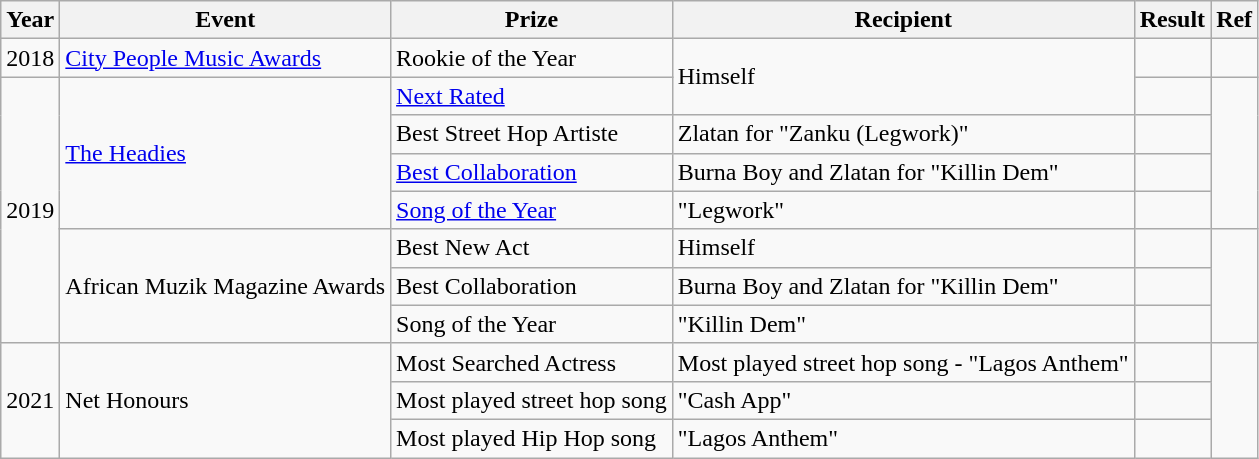<table class ="wikitable">
<tr>
<th>Year</th>
<th>Event</th>
<th>Prize</th>
<th>Recipient</th>
<th>Result</th>
<th>Ref</th>
</tr>
<tr>
<td>2018</td>
<td><a href='#'>City People Music Awards</a></td>
<td>Rookie of the Year</td>
<td rowspan="2">Himself</td>
<td></td>
<td></td>
</tr>
<tr>
<td rowspan="7">2019</td>
<td rowspan="4"><a href='#'>The Headies</a></td>
<td><a href='#'>Next Rated</a></td>
<td></td>
<td rowspan="4"></td>
</tr>
<tr>
<td>Best Street Hop Artiste</td>
<td>Zlatan for "Zanku (Legwork)"</td>
<td></td>
</tr>
<tr>
<td><a href='#'>Best Collaboration</a></td>
<td>Burna Boy and Zlatan for "Killin Dem"</td>
<td></td>
</tr>
<tr>
<td><a href='#'>Song of the Year</a></td>
<td>"Legwork"</td>
<td></td>
</tr>
<tr>
<td rowspan="3">African Muzik Magazine Awards</td>
<td>Best New Act</td>
<td>Himself</td>
<td></td>
<td rowspan="3"></td>
</tr>
<tr>
<td>Best Collaboration</td>
<td>Burna Boy and Zlatan for "Killin Dem"</td>
<td></td>
</tr>
<tr>
<td>Song of the Year</td>
<td>"Killin Dem"</td>
<td></td>
</tr>
<tr>
<td rowspan="3">2021</td>
<td rowspan="3">Net Honours</td>
<td>Most Searched Actress</td>
<td>Most played street hop song - "Lagos Anthem"</td>
<td></td>
<td rowspan="3"></td>
</tr>
<tr>
<td>Most played street hop song</td>
<td>"Cash App" </td>
<td></td>
</tr>
<tr>
<td>Most played Hip Hop song</td>
<td>"Lagos Anthem"</td>
<td></td>
</tr>
</table>
